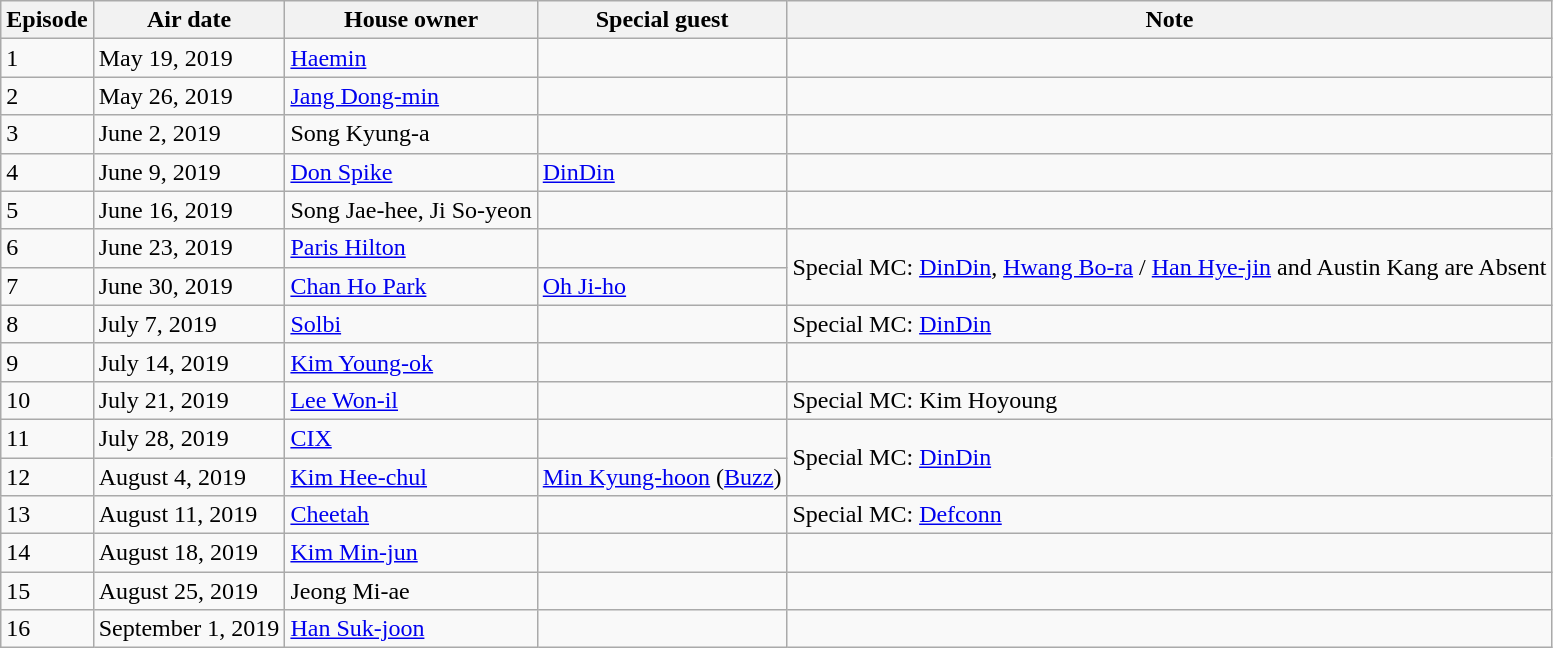<table class=wikitable>
<tr>
<th>Episode</th>
<th>Air date</th>
<th>House owner</th>
<th>Special guest</th>
<th>Note</th>
</tr>
<tr>
<td>1</td>
<td>May 19, 2019</td>
<td><a href='#'>Haemin</a></td>
<td></td>
<td></td>
</tr>
<tr>
<td>2</td>
<td>May 26, 2019</td>
<td><a href='#'>Jang Dong-min</a></td>
<td></td>
<td></td>
</tr>
<tr>
<td>3</td>
<td>June 2, 2019</td>
<td>Song Kyung-a</td>
<td></td>
<td></td>
</tr>
<tr>
<td>4</td>
<td>June 9, 2019</td>
<td><a href='#'>Don Spike</a></td>
<td><a href='#'>DinDin</a></td>
<td></td>
</tr>
<tr>
<td>5</td>
<td>June 16, 2019</td>
<td>Song Jae-hee, Ji So-yeon</td>
<td></td>
<td></td>
</tr>
<tr>
<td>6</td>
<td>June 23, 2019</td>
<td><a href='#'>Paris Hilton</a></td>
<td></td>
<td rowspan=2>Special MC: <a href='#'>DinDin</a>, <a href='#'>Hwang Bo-ra</a> / <a href='#'>Han Hye-jin</a> and Austin Kang are Absent</td>
</tr>
<tr>
<td>7</td>
<td>June 30, 2019</td>
<td><a href='#'>Chan Ho Park</a></td>
<td><a href='#'>Oh Ji-ho</a></td>
</tr>
<tr>
<td>8</td>
<td>July 7, 2019</td>
<td><a href='#'>Solbi</a></td>
<td></td>
<td>Special MC: <a href='#'>DinDin</a></td>
</tr>
<tr>
<td>9</td>
<td>July 14, 2019</td>
<td><a href='#'>Kim Young-ok</a></td>
<td></td>
<td></td>
</tr>
<tr>
<td>10</td>
<td>July 21, 2019</td>
<td><a href='#'>Lee Won-il</a></td>
<td></td>
<td>Special MC: Kim Hoyoung</td>
</tr>
<tr>
<td>11</td>
<td>July 28, 2019</td>
<td><a href='#'>CIX</a></td>
<td></td>
<td rowspan=2>Special MC: <a href='#'>DinDin</a></td>
</tr>
<tr>
<td>12</td>
<td>August 4, 2019</td>
<td><a href='#'>Kim Hee-chul</a></td>
<td><a href='#'>Min Kyung-hoon</a> (<a href='#'>Buzz</a>)</td>
</tr>
<tr>
<td>13</td>
<td>August 11, 2019</td>
<td><a href='#'>Cheetah</a></td>
<td></td>
<td>Special MC: <a href='#'>Defconn</a></td>
</tr>
<tr>
<td>14</td>
<td>August 18, 2019</td>
<td><a href='#'>Kim Min-jun</a></td>
<td></td>
<td></td>
</tr>
<tr>
<td>15</td>
<td>August 25, 2019</td>
<td>Jeong Mi-ae</td>
<td></td>
<td></td>
</tr>
<tr>
<td>16</td>
<td>September 1, 2019</td>
<td><a href='#'>Han Suk-joon</a></td>
<td></td>
<td></td>
</tr>
</table>
